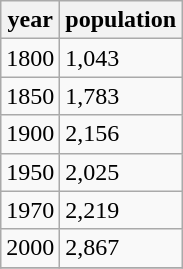<table class="wikitable">
<tr>
<th>year</th>
<th>population</th>
</tr>
<tr>
<td>1800</td>
<td>1,043</td>
</tr>
<tr>
<td>1850</td>
<td>1,783</td>
</tr>
<tr>
<td>1900</td>
<td>2,156</td>
</tr>
<tr>
<td>1950</td>
<td>2,025</td>
</tr>
<tr>
<td>1970</td>
<td>2,219</td>
</tr>
<tr>
<td>2000</td>
<td>2,867</td>
</tr>
<tr>
</tr>
</table>
